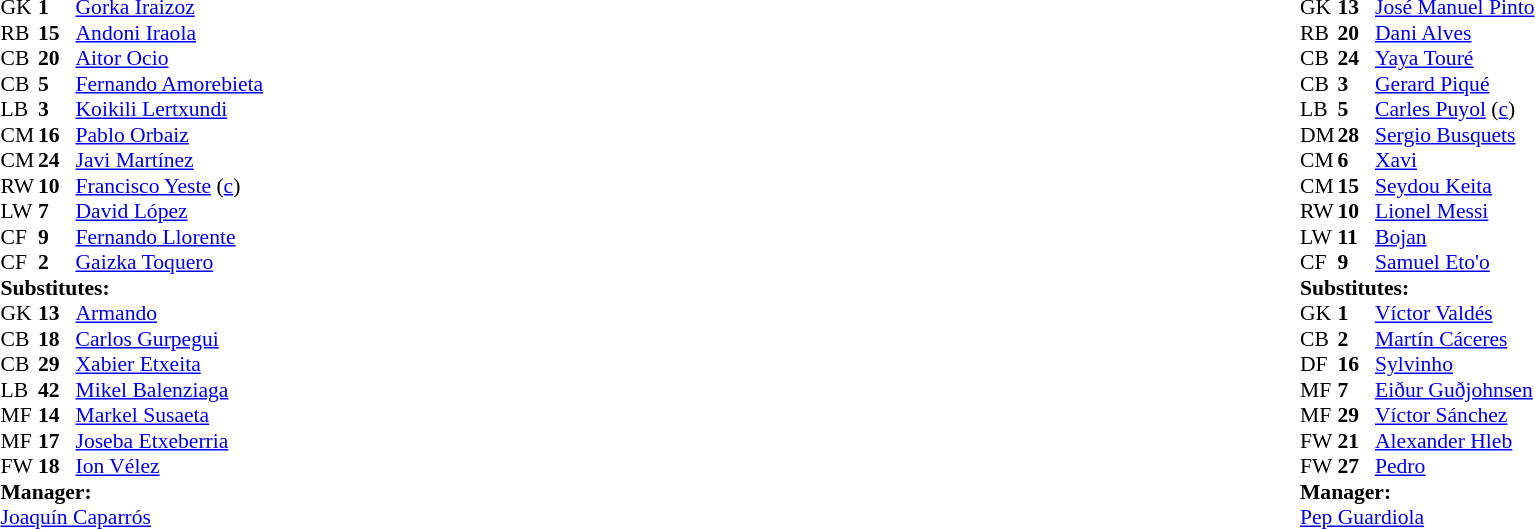<table width="100%">
<tr>
<td valign="top" width="50%"><br><table style="font-size: 90%" cellspacing="0" cellpadding="0">
<tr>
<th width=25></th>
<th width=25></th>
</tr>
<tr>
<td>GK</td>
<td><strong>1</strong></td>
<td> <a href='#'>Gorka Iraizoz</a></td>
</tr>
<tr>
<td>RB</td>
<td><strong>15</strong></td>
<td> <a href='#'>Andoni Iraola</a></td>
</tr>
<tr>
<td>CB</td>
<td><strong>20</strong></td>
<td> <a href='#'>Aitor Ocio</a></td>
</tr>
<tr>
<td>CB</td>
<td><strong>5</strong></td>
<td> <a href='#'>Fernando Amorebieta</a></td>
</tr>
<tr>
<td>LB</td>
<td><strong>3</strong></td>
<td> <a href='#'>Koikili Lertxundi</a></td>
<td></td>
</tr>
<tr>
<td>CM</td>
<td><strong>16</strong></td>
<td> <a href='#'>Pablo Orbaiz</a></td>
<td></td>
<td></td>
</tr>
<tr>
<td>CM</td>
<td><strong>24</strong></td>
<td> <a href='#'>Javi Martínez</a></td>
</tr>
<tr>
<td>RW</td>
<td><strong>10</strong></td>
<td> <a href='#'>Francisco Yeste</a> (<a href='#'>c</a>)</td>
</tr>
<tr>
<td>LW</td>
<td><strong>7</strong></td>
<td> <a href='#'>David López</a></td>
<td></td>
<td></td>
</tr>
<tr>
<td>CF</td>
<td><strong>9</strong></td>
<td> <a href='#'>Fernando Llorente</a></td>
</tr>
<tr>
<td>CF</td>
<td><strong>2</strong></td>
<td> <a href='#'>Gaizka Toquero</a></td>
<td></td>
<td></td>
</tr>
<tr>
<td colspan=3><strong>Substitutes:</strong></td>
</tr>
<tr>
<td>GK</td>
<td><strong>13</strong></td>
<td> <a href='#'>Armando</a></td>
</tr>
<tr>
<td>CB</td>
<td><strong>18</strong></td>
<td> <a href='#'>Carlos Gurpegui</a></td>
</tr>
<tr>
<td>CB</td>
<td><strong>29</strong></td>
<td> <a href='#'>Xabier Etxeita</a></td>
</tr>
<tr>
<td>LB</td>
<td><strong>42</strong></td>
<td> <a href='#'>Mikel Balenziaga</a></td>
</tr>
<tr>
<td>MF</td>
<td><strong>14</strong></td>
<td> <a href='#'>Markel Susaeta</a></td>
<td></td>
<td></td>
</tr>
<tr>
<td>MF</td>
<td><strong>17</strong></td>
<td> <a href='#'>Joseba Etxeberria</a></td>
<td></td>
<td></td>
</tr>
<tr>
<td>FW</td>
<td><strong>18</strong></td>
<td> <a href='#'>Ion Vélez</a></td>
<td></td>
<td></td>
</tr>
<tr>
<td colspan=3><strong>Manager:</strong></td>
</tr>
<tr>
<td colspan=4> <a href='#'>Joaquín Caparrós</a></td>
</tr>
</table>
</td>
<td valign="top" width="50%"><br><table style="font-size: 90%" cellspacing="0" cellpadding="0" align=center>
<tr>
<th width=25></th>
<th width=25></th>
</tr>
<tr>
<td>GK</td>
<td><strong>13</strong></td>
<td> <a href='#'>José Manuel Pinto</a></td>
</tr>
<tr>
<td>RB</td>
<td><strong>20</strong></td>
<td> <a href='#'>Dani Alves</a></td>
</tr>
<tr>
<td>CB</td>
<td><strong>24</strong></td>
<td> <a href='#'>Yaya Touré</a></td>
<td></td>
<td></td>
</tr>
<tr>
<td>CB</td>
<td><strong>3</strong></td>
<td> <a href='#'>Gerard Piqué</a></td>
</tr>
<tr>
<td>LB</td>
<td><strong>5</strong></td>
<td> <a href='#'>Carles Puyol</a> (<a href='#'>c</a>)</td>
</tr>
<tr>
<td>DM</td>
<td><strong>28</strong></td>
<td> <a href='#'>Sergio Busquets</a></td>
</tr>
<tr>
<td>CM</td>
<td><strong>6</strong></td>
<td> <a href='#'>Xavi</a></td>
<td></td>
<td></td>
</tr>
<tr>
<td>CM</td>
<td><strong>15</strong></td>
<td> <a href='#'>Seydou Keita</a></td>
<td></td>
</tr>
<tr>
<td>RW</td>
<td><strong>10</strong></td>
<td> <a href='#'>Lionel Messi</a></td>
<td></td>
</tr>
<tr>
<td>LW</td>
<td><strong>11</strong></td>
<td> <a href='#'>Bojan</a></td>
<td></td>
<td></td>
</tr>
<tr>
<td>CF</td>
<td><strong>9</strong></td>
<td> <a href='#'>Samuel Eto'o</a></td>
</tr>
<tr>
<td colspan=3><strong>Substitutes:</strong></td>
</tr>
<tr>
<td>GK</td>
<td><strong>1</strong></td>
<td> <a href='#'>Víctor Valdés</a></td>
</tr>
<tr>
<td>CB</td>
<td><strong>2</strong></td>
<td> <a href='#'>Martín Cáceres</a></td>
</tr>
<tr>
<td>DF</td>
<td><strong>16</strong></td>
<td> <a href='#'>Sylvinho</a></td>
<td></td>
<td></td>
</tr>
<tr>
<td>MF</td>
<td><strong>7</strong></td>
<td> <a href='#'>Eiður Guðjohnsen</a></td>
</tr>
<tr>
<td>MF</td>
<td><strong>29</strong></td>
<td> <a href='#'>Víctor Sánchez</a></td>
</tr>
<tr>
<td>FW</td>
<td><strong>21</strong></td>
<td> <a href='#'>Alexander Hleb</a></td>
<td></td>
<td></td>
</tr>
<tr>
<td>FW</td>
<td><strong>27</strong></td>
<td> <a href='#'>Pedro</a></td>
<td></td>
<td></td>
</tr>
<tr>
<td colspan=3><strong>Manager:</strong></td>
</tr>
<tr>
<td colspan=4> <a href='#'>Pep Guardiola</a></td>
</tr>
</table>
</td>
</tr>
</table>
